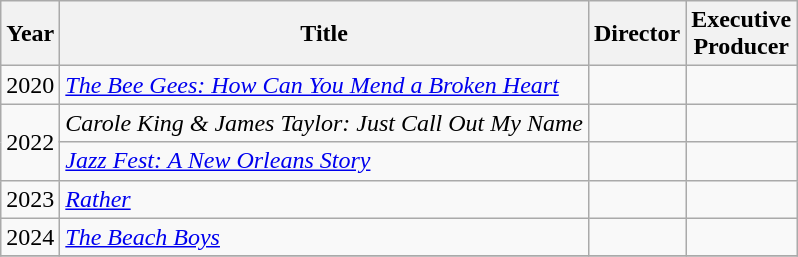<table class="wikitable">
<tr>
<th>Year</th>
<th>Title</th>
<th>Director</th>
<th>Executive<br>Producer</th>
</tr>
<tr>
<td>2020</td>
<td><em><a href='#'>The Bee Gees: How Can You Mend a Broken Heart</a></em></td>
<td></td>
<td></td>
</tr>
<tr>
<td rowspan=2>2022</td>
<td><em>Carole King & James Taylor: Just Call Out My Name</em></td>
<td></td>
<td></td>
</tr>
<tr>
<td><em><a href='#'>Jazz Fest: A New Orleans Story</a></em></td>
<td></td>
<td></td>
</tr>
<tr>
<td>2023</td>
<td><em><a href='#'>Rather</a></em></td>
<td></td>
<td></td>
</tr>
<tr>
<td>2024</td>
<td><em><a href='#'>The Beach Boys</a></em></td>
<td></td>
<td></td>
</tr>
<tr>
</tr>
</table>
